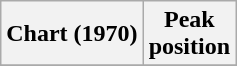<table class="wikitable sortable plainrowheaders">
<tr>
<th scope="col">Chart (1970)</th>
<th scope="col">Peak<br>position</th>
</tr>
<tr>
</tr>
</table>
